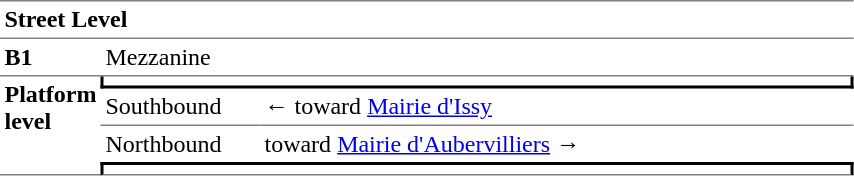<table cellspacing="0" cellpadding="3" border="0">
<tr>
<td colspan="3" data-darkreader-inline-border-top="" data-darkreader-inline-border-bottom="" style="border-bottom:solid 1px gray;border-top:solid 1px gray;" width="50" valign="top"><strong>Street Level</strong></td>
</tr>
<tr>
<td data-darkreader-inline-border-bottom="" style="border-bottom:solid 1px gray;" width="50" valign="top"><strong>B1</strong></td>
<td colspan="2" data-darkreader-inline-border-bottom="" style="border-bottom:solid 1px gray;" width="100" valign="top">Mezzanine</td>
</tr>
<tr>
<td rowspan="4" data-darkreader-inline-border-bottom="" style="border-bottom:solid 1px gray;" width="50" valign="top"><strong>Platform level</strong></td>
<td colspan="2" data-darkreader-inline-border-right="" data-darkreader-inline-border-left="" data-darkreader-inline-border-bottom="" style="border-right:solid 2px black;border-left:solid 2px black;border-bottom:solid 2px black;text-align:center;"></td>
</tr>
<tr>
<td data-darkreader-inline-border-bottom="" style="border-bottom:solid 1px gray;" width="100">Southbound</td>
<td data-darkreader-inline-border-bottom="" style="border-bottom:solid 1px gray;" width="390">←   toward <a href='#'>Mairie d'Issy</a> </td>
</tr>
<tr>
<td>Northbound</td>
<td>   toward <a href='#'>Mairie d'Aubervilliers</a>  →</td>
</tr>
<tr>
<td colspan="2" data-darkreader-inline-border-top="" data-darkreader-inline-border-right="" data-darkreader-inline-border-left="" data-darkreader-inline-border-bottom="" style="border-top:solid 2px black;border-right:solid 2px black;border-left:solid 2px black;border-bottom:solid 1px gray;text-align:center;"></td>
</tr>
</table>
